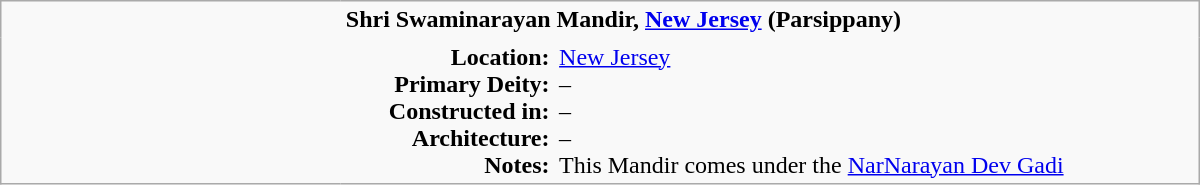<table class="wikitable plain" border="0" width="800">
<tr>
<td width="220px" rowspan="2" style="border:none;"></td>
<td valign="top" colspan=2 style="border:none;"><strong>Shri Swaminarayan Mandir, <a href='#'>New Jersey</a> (Parsippany)</strong></td>
</tr>
<tr>
<td valign="top" style="text-align:right; border:none;"><strong>Location:</strong><br><strong>Primary Deity:</strong><br><strong>Constructed in:</strong><br><strong>Architecture:</strong><br><strong>Notes:</strong></td>
<td valign="top" style="border:none;"><a href='#'>New Jersey</a> <br>– <br>– <br>– <br>This Mandir comes under the <a href='#'>NarNarayan Dev Gadi</a></td>
</tr>
</table>
